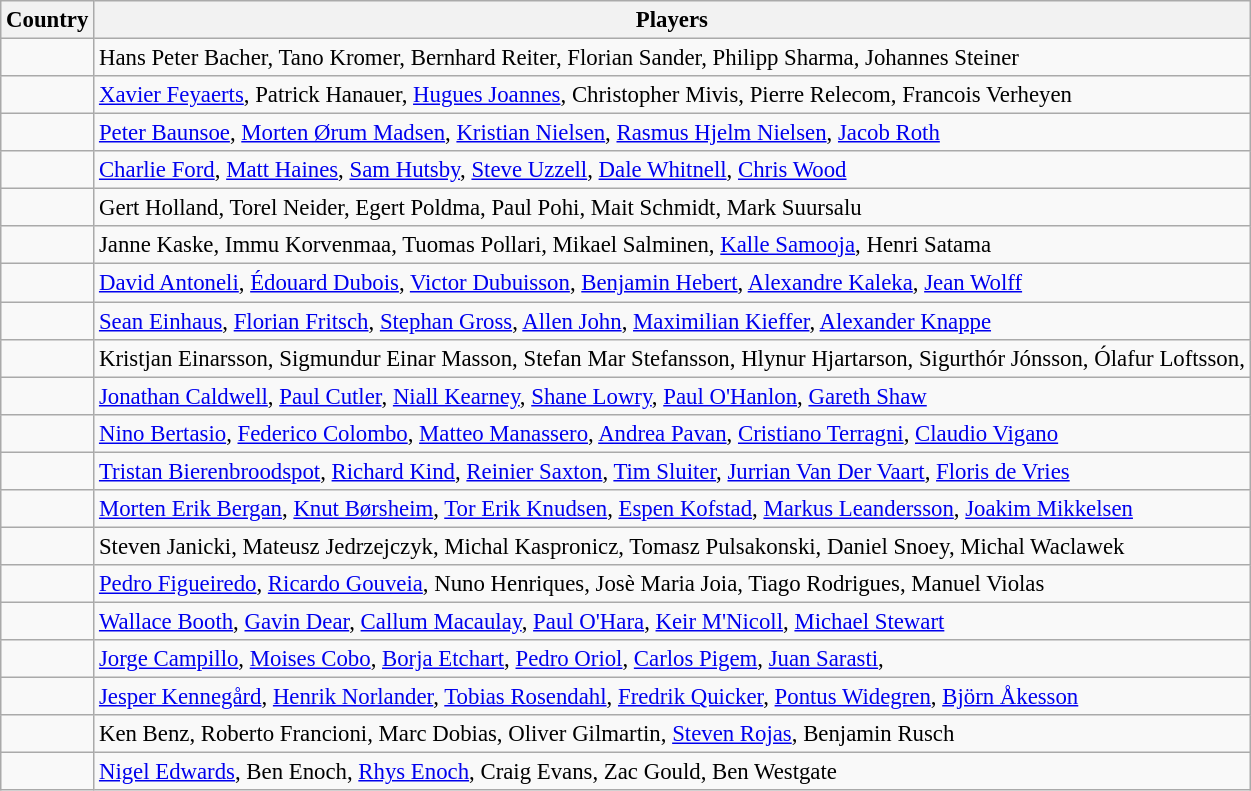<table class="wikitable" style="font-size:95%;">
<tr>
<th>Country</th>
<th>Players</th>
</tr>
<tr>
<td></td>
<td>Hans Peter Bacher, Tano Kromer, Bernhard Reiter, Florian Sander, Philipp Sharma, Johannes Steiner</td>
</tr>
<tr>
<td></td>
<td><a href='#'>Xavier Feyaerts</a>, Patrick Hanauer, <a href='#'>Hugues Joannes</a>, Christopher Mivis, Pierre Relecom, Francois Verheyen</td>
</tr>
<tr>
<td></td>
<td><a href='#'>Peter Baunsoe</a>, <a href='#'>Morten Ørum Madsen</a>, <a href='#'>Kristian Nielsen</a>, <a href='#'>Rasmus Hjelm Nielsen</a>, <a href='#'>Jacob Roth</a></td>
</tr>
<tr>
<td></td>
<td><a href='#'>Charlie Ford</a>, <a href='#'>Matt Haines</a>, <a href='#'>Sam Hutsby</a>, <a href='#'>Steve Uzzell</a>, <a href='#'>Dale Whitnell</a>, <a href='#'>Chris Wood</a></td>
</tr>
<tr>
<td></td>
<td>Gert Holland, Torel Neider, Egert Poldma, Paul Pohi, Mait Schmidt, Mark Suursalu</td>
</tr>
<tr>
<td></td>
<td>Janne Kaske, Immu Korvenmaa, Tuomas Pollari, Mikael Salminen, <a href='#'>Kalle Samooja</a>, Henri Satama</td>
</tr>
<tr>
<td></td>
<td><a href='#'>David Antoneli</a>, <a href='#'>Édouard Dubois</a>, <a href='#'>Victor Dubuisson</a>, <a href='#'>Benjamin Hebert</a>, <a href='#'>Alexandre Kaleka</a>,  <a href='#'>Jean Wolff</a></td>
</tr>
<tr>
<td></td>
<td><a href='#'>Sean Einhaus</a>, <a href='#'>Florian Fritsch</a>, <a href='#'>Stephan Gross</a>, <a href='#'>Allen John</a>, <a href='#'>Maximilian Kieffer</a>,  <a href='#'>Alexander Knappe</a></td>
</tr>
<tr>
<td></td>
<td>Kristjan Einarsson, Sigmundur Einar Masson, Stefan Mar Stefansson, Hlynur Hjartarson, Sigurthór Jónsson, Ólafur Loftsson,</td>
</tr>
<tr>
<td></td>
<td><a href='#'>Jonathan Caldwell</a>, <a href='#'>Paul Cutler</a>, <a href='#'>Niall Kearney</a>, <a href='#'>Shane Lowry</a>, <a href='#'>Paul O'Hanlon</a>, <a href='#'>Gareth Shaw</a></td>
</tr>
<tr>
<td></td>
<td><a href='#'>Nino Bertasio</a>, <a href='#'>Federico Colombo</a>, <a href='#'>Matteo Manassero</a>, <a href='#'>Andrea Pavan</a>, <a href='#'>Cristiano Terragni</a>, <a href='#'>Claudio Vigano</a></td>
</tr>
<tr>
<td></td>
<td><a href='#'>Tristan Bierenbroodspot</a>, <a href='#'>Richard Kind</a>, <a href='#'>Reinier Saxton</a>, <a href='#'>Tim Sluiter</a>, <a href='#'>Jurrian Van Der Vaart</a>, <a href='#'>Floris de Vries</a></td>
</tr>
<tr>
<td></td>
<td><a href='#'>Morten Erik Bergan</a>, <a href='#'>Knut Børsheim</a>, <a href='#'>Tor Erik Knudsen</a>, <a href='#'>Espen Kofstad</a>, <a href='#'>Markus Leandersson</a>, <a href='#'>Joakim Mikkelsen</a></td>
</tr>
<tr>
<td></td>
<td>Steven Janicki, Mateusz Jedrzejczyk, Michal Kaspronicz,  Tomasz Pulsakonski,  Daniel Snoey, Michal Waclawek</td>
</tr>
<tr>
<td></td>
<td><a href='#'>Pedro Figueiredo</a>, <a href='#'>Ricardo Gouveia</a>, Nuno Henriques, Josè Maria Joia, Tiago Rodrigues, Manuel Violas</td>
</tr>
<tr>
<td></td>
<td><a href='#'>Wallace Booth</a>, <a href='#'>Gavin Dear</a>, <a href='#'>Callum Macaulay</a>, <a href='#'>Paul O'Hara</a>, <a href='#'>Keir M'Nicoll</a>, <a href='#'>Michael Stewart</a></td>
</tr>
<tr>
<td></td>
<td><a href='#'>Jorge Campillo</a>, <a href='#'>Moises Cobo</a>, <a href='#'>Borja Etchart</a>, <a href='#'>Pedro Oriol</a>, <a href='#'>Carlos Pigem</a>, <a href='#'>Juan Sarasti</a>,</td>
</tr>
<tr>
<td></td>
<td><a href='#'>Jesper Kennegård</a>, <a href='#'>Henrik Norlander</a>, <a href='#'>Tobias Rosendahl</a>, <a href='#'>Fredrik Quicker</a>, <a href='#'>Pontus Widegren</a>, <a href='#'>Björn Åkesson</a></td>
</tr>
<tr>
<td></td>
<td>Ken Benz, Roberto Francioni, Marc Dobias, Oliver Gilmartin, <a href='#'>Steven Rojas</a>, Benjamin Rusch</td>
</tr>
<tr>
<td></td>
<td><a href='#'>Nigel Edwards</a>, Ben Enoch, <a href='#'>Rhys Enoch</a>, Craig Evans, Zac Gould, Ben Westgate</td>
</tr>
</table>
